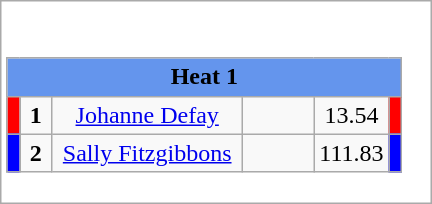<table class="wikitable" style="background:#fff;">
<tr>
<td><div><br><table class="wikitable">
<tr>
<td colspan="6"  style="text-align:center; background:#6495ed;"><strong>Heat 1</strong></td>
</tr>
<tr>
<td style="width:01px; background: #f00;"></td>
<td style="width:14px; text-align:center;"><strong>1</strong></td>
<td style="width:120px; text-align:center;"><a href='#'>Johanne Defay</a></td>
<td style="width:40px; text-align:center;"></td>
<td style="width:20px; text-align:center;">13.54</td>
<td style="width:01px; background: #f00;"></td>
</tr>
<tr>
<td style="width:01px; background: #00f;"></td>
<td style="width:14px; text-align:center;"><strong>2</strong></td>
<td style="width:120px; text-align:center;"><a href='#'>Sally Fitzgibbons</a></td>
<td style="width:40px; text-align:center;"></td>
<td style="width:20px; text-align:center;">111.83</td>
<td style="width:01px; background: #00f;"></td>
</tr>
</table>
</div></td>
</tr>
</table>
